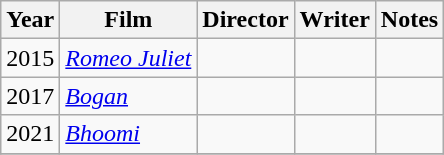<table class="wikitable sortable">
<tr>
<th>Year</th>
<th>Film</th>
<th>Director</th>
<th>Writer</th>
<th class=unsortable>Notes</th>
</tr>
<tr>
<td>2015</td>
<td><em><a href='#'>Romeo Juliet</a></em></td>
<td></td>
<td></td>
<td></td>
</tr>
<tr>
<td>2017</td>
<td><em><a href='#'>Bogan</a></em></td>
<td></td>
<td></td>
<td></td>
</tr>
<tr>
<td>2021</td>
<td><em><a href='#'>Bhoomi</a></em></td>
<td></td>
<td></td>
<td></td>
</tr>
<tr>
</tr>
</table>
